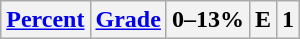<table class="wikitable">
<tr>
<th><a href='#'>Percent</a></th>
<th><a href='#'>Grade</a></th>
<th>0–13%</th>
<th>E</th>
<th>1</th>
</tr>
</table>
